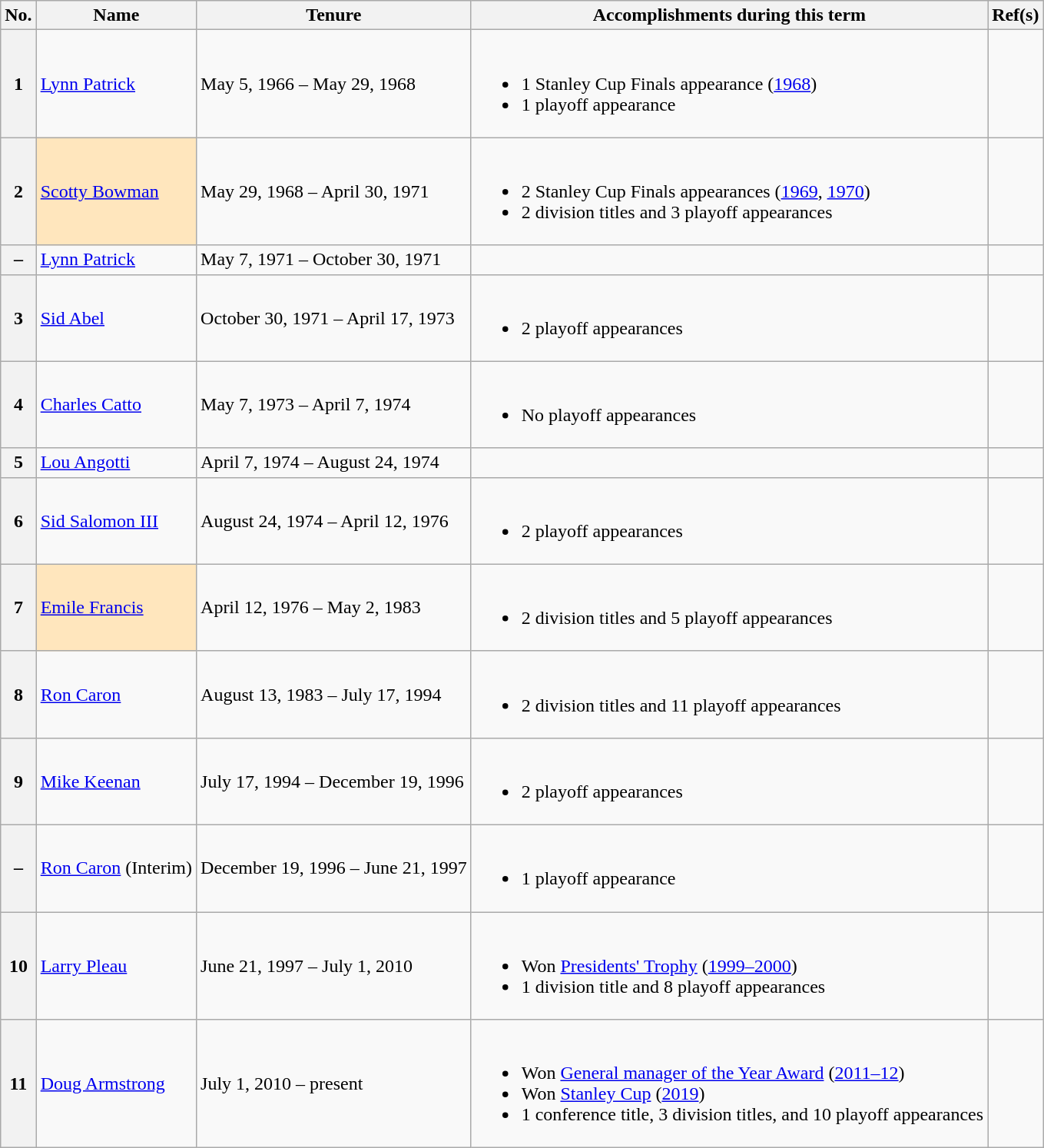<table class="wikitable">
<tr>
<th scope="col">No.</th>
<th scope="col">Name</th>
<th scope="col">Tenure</th>
<th scope="col">Accomplishments during this term</th>
<th scope="col">Ref(s)</th>
</tr>
<tr>
<th scope="row">1</th>
<td><a href='#'>Lynn Patrick</a></td>
<td>May 5, 1966 – May 29, 1968</td>
<td><br><ul><li>1 Stanley Cup Finals appearance (<a href='#'>1968</a>)</li><li>1 playoff appearance</li></ul></td>
<td></td>
</tr>
<tr>
<th scope="row">2</th>
<td style="background: #FFE6BD;"><a href='#'>Scotty Bowman</a></td>
<td>May 29, 1968 – April 30, 1971</td>
<td><br><ul><li>2 Stanley Cup Finals appearances (<a href='#'>1969</a>, <a href='#'>1970</a>)</li><li>2 division titles and 3 playoff appearances</li></ul></td>
<td></td>
</tr>
<tr>
<th scope="row">–</th>
<td><a href='#'>Lynn Patrick</a></td>
<td>May 7, 1971 – October 30, 1971</td>
<td></td>
<td></td>
</tr>
<tr>
<th scope="row">3</th>
<td><a href='#'>Sid Abel</a></td>
<td>October 30, 1971 – April 17, 1973</td>
<td><br><ul><li>2 playoff appearances</li></ul></td>
<td></td>
</tr>
<tr>
<th scope="row">4</th>
<td><a href='#'>Charles Catto</a></td>
<td>May 7, 1973 – April 7, 1974</td>
<td><br><ul><li>No playoff appearances</li></ul></td>
<td></td>
</tr>
<tr>
<th scope="row">5</th>
<td><a href='#'>Lou Angotti</a></td>
<td>April 7, 1974 – August 24, 1974</td>
<td></td>
<td></td>
</tr>
<tr>
<th scope="row">6</th>
<td><a href='#'>Sid Salomon III</a></td>
<td>August 24, 1974 – April 12, 1976</td>
<td><br><ul><li>2 playoff appearances</li></ul></td>
<td></td>
</tr>
<tr>
<th scope="row">7</th>
<td style="background: #FFE6BD;"><a href='#'>Emile Francis</a></td>
<td>April 12, 1976 – May 2, 1983</td>
<td><br><ul><li>2 division titles and 5 playoff appearances</li></ul></td>
<td></td>
</tr>
<tr>
<th scope="row">8</th>
<td><a href='#'>Ron Caron</a></td>
<td>August 13, 1983 – July 17, 1994</td>
<td><br><ul><li>2 division titles and 11 playoff appearances</li></ul></td>
<td></td>
</tr>
<tr>
<th scope="row">9</th>
<td><a href='#'>Mike Keenan</a></td>
<td>July 17, 1994 – December 19, 1996</td>
<td><br><ul><li>2 playoff appearances</li></ul></td>
<td></td>
</tr>
<tr>
<th scope="row">–</th>
<td><a href='#'>Ron Caron</a> (Interim)</td>
<td>December 19, 1996 – June 21, 1997</td>
<td><br><ul><li>1 playoff appearance</li></ul></td>
<td></td>
</tr>
<tr>
<th scope="row">10</th>
<td><a href='#'>Larry Pleau</a></td>
<td>June 21, 1997 – July 1, 2010</td>
<td><br><ul><li>Won <a href='#'>Presidents' Trophy</a> (<a href='#'>1999–2000</a>)</li><li>1 division title and 8 playoff appearances</li></ul></td>
<td></td>
</tr>
<tr>
<th scope="row">11</th>
<td><a href='#'>Doug Armstrong</a></td>
<td>July 1, 2010 – present</td>
<td><br><ul><li>Won <a href='#'>General manager of the Year Award</a> (<a href='#'>2011–12</a>)</li><li>Won <a href='#'>Stanley Cup</a> (<a href='#'>2019</a>)</li><li>1 conference title, 3 division titles, and 10 playoff appearances</li></ul></td>
<td></td>
</tr>
</table>
